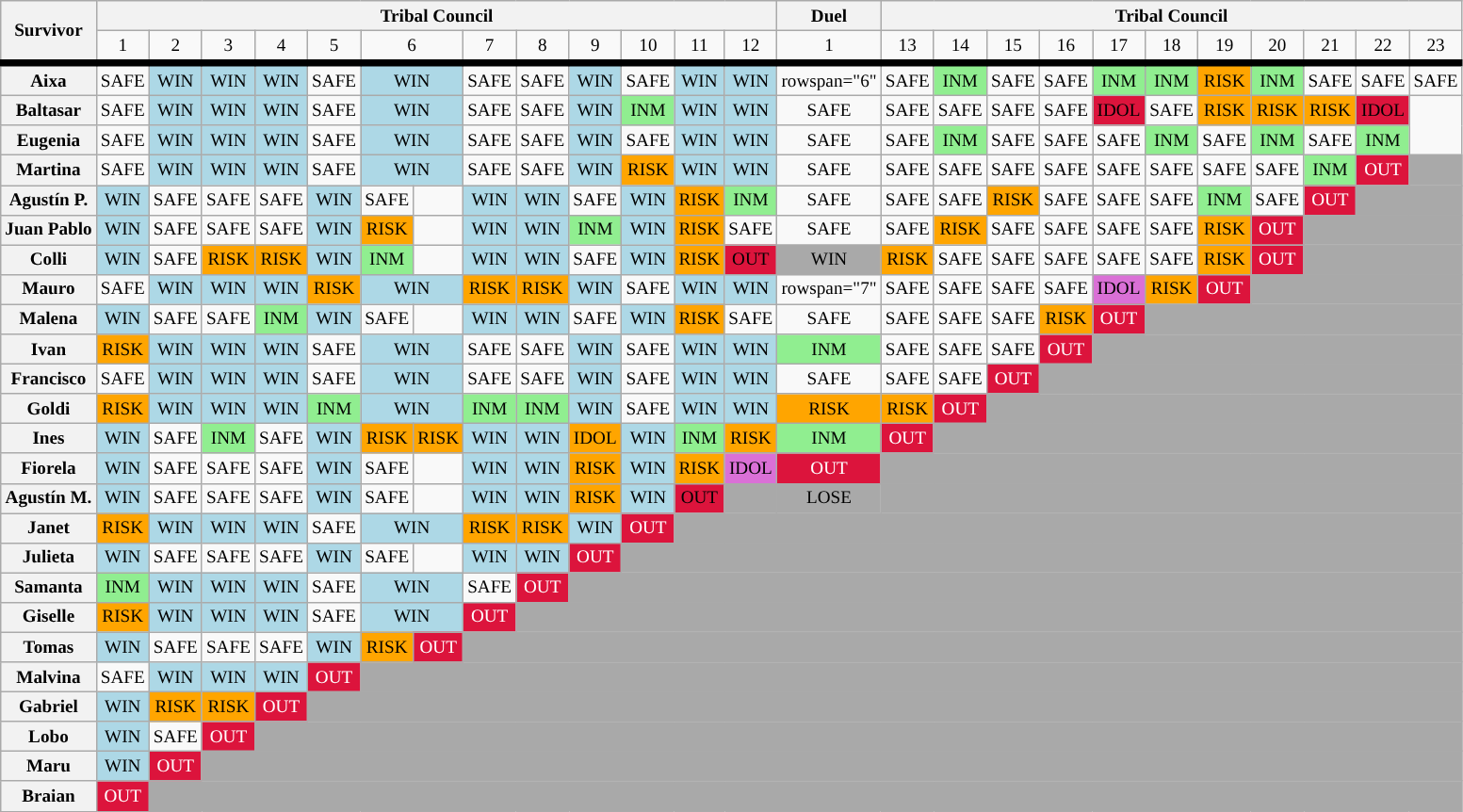<table class="wikitable" style="text-align:center; font-size:80%">
<tr>
<th scope="col" rowspan=2=>Survivor</th>
<th colspan="13">Tribal Council</th>
<th>Duel</th>
<th colspan="11">Tribal Council</th>
</tr>
<tr>
<td>1</td>
<td>2</td>
<td>3</td>
<td>4</td>
<td>5</td>
<td colspan="2">6</td>
<td>7</td>
<td>8</td>
<td>9</td>
<td>10</td>
<td>11</td>
<td>12</td>
<td>1</td>
<td>13</td>
<td>14</td>
<td>15</td>
<td>16</td>
<td>17</td>
<td>18</td>
<td>19</td>
<td>20</td>
<td>21</td>
<td>22</td>
<td>23</td>
</tr>
<tr style="border-top:5px solid; height:0px">
<th scope="row">Aixa</th>
<td>SAFE</td>
<td style="background:LightBlue;">WIN</td>
<td style="background:LightBlue;">WIN</td>
<td style="background:LightBlue;">WIN</td>
<td>SAFE</td>
<td style="background:LightBlue;" colspan="2">WIN</td>
<td>SAFE</td>
<td>SAFE</td>
<td style="background:LightBlue;">WIN</td>
<td>SAFE</td>
<td style="background:LightBlue;">WIN</td>
<td style="background:LightBlue;">WIN</td>
<td>rowspan="6" </td>
<td>SAFE</td>
<td style="background:lightgreen;">INM</td>
<td>SAFE</td>
<td>SAFE</td>
<td style="background:lightgreen;">INM</td>
<td style="background:lightgreen;">INM</td>
<td style="background:Orange;">RISK</td>
<td style="background:lightgreen;">INM</td>
<td>SAFE</td>
<td>SAFE</td>
<td>SAFE</td>
</tr>
<tr>
<th scope="row">Baltasar</th>
<td>SAFE</td>
<td style="background:LightBlue;">WIN</td>
<td style="background:LightBlue;">WIN</td>
<td style="background:LightBlue;">WIN</td>
<td>SAFE</td>
<td style="background:LightBlue;" colspan="2">WIN</td>
<td>SAFE</td>
<td>SAFE</td>
<td style="background:LightBlue;">WIN</td>
<td style="background:lightgreen;">INM</td>
<td style="background:LightBlue;">WIN</td>
<td style="background:LightBlue;">WIN</td>
<td>SAFE</td>
<td>SAFE</td>
<td>SAFE</td>
<td>SAFE</td>
<td>SAFE</td>
<td style="background:crimson;"><span>IDOL</span></td>
<td>SAFE</td>
<td style="background:Orange;">RISK</td>
<td style="background:Orange;">RISK</td>
<td style="background:Orange;">RISK</td>
<td style="background:crimson;"><span>IDOL</span></td>
</tr>
<tr>
<th scope="row">Eugenia</th>
<td>SAFE</td>
<td style="background:LightBlue;">WIN</td>
<td style="background:LightBlue;">WIN</td>
<td style="background:LightBlue;">WIN</td>
<td>SAFE</td>
<td style="background:LightBlue;" colspan="2">WIN</td>
<td>SAFE</td>
<td>SAFE</td>
<td style="background:LightBlue;">WIN</td>
<td>SAFE</td>
<td style="background:LightBlue;">WIN</td>
<td style="background:LightBlue;">WIN</td>
<td>SAFE</td>
<td>SAFE</td>
<td style="background:lightgreen;">INM</td>
<td>SAFE</td>
<td>SAFE</td>
<td>SAFE</td>
<td style="background:lightgreen;">INM</td>
<td>SAFE</td>
<td style="background:lightgreen;">INM</td>
<td>SAFE</td>
<td style="background:lightgreen;">INM</td>
</tr>
<tr>
<th scope="row">Martina</th>
<td>SAFE</td>
<td style="background:LightBlue;">WIN</td>
<td style="background:LightBlue;">WIN</td>
<td style="background:LightBlue;">WIN</td>
<td>SAFE</td>
<td style="background:LightBlue;" colspan="2">WIN</td>
<td>SAFE</td>
<td>SAFE</td>
<td style="background:LightBlue;">WIN</td>
<td style="background:Orange;">RISK</td>
<td style="background:LightBlue;">WIN</td>
<td style="background:LightBlue;">WIN</td>
<td>SAFE</td>
<td>SAFE</td>
<td>SAFE</td>
<td>SAFE</td>
<td>SAFE</td>
<td>SAFE</td>
<td>SAFE</td>
<td>SAFE</td>
<td>SAFE</td>
<td style="background:lightgreen;">INM</td>
<td style="background:Crimson; color:White;">OUT</td>
<td colspan="55" style="background:darkgray"></td>
</tr>
<tr>
<th scope="row">Agustín P.</th>
<td style="background:LightBlue;">WIN</td>
<td>SAFE</td>
<td>SAFE</td>
<td>SAFE</td>
<td style="background:LightBlue;">WIN</td>
<td>SAFE</td>
<td></td>
<td style="background:LightBlue;">WIN</td>
<td style="background:LightBlue;">WIN</td>
<td>SAFE</td>
<td style="background:LightBlue;">WIN</td>
<td style="background:Orange;">RISK</td>
<td style="background:lightgreen;">INM</td>
<td>SAFE</td>
<td>SAFE</td>
<td>SAFE</td>
<td style="background:Orange;">RISK</td>
<td>SAFE</td>
<td>SAFE</td>
<td>SAFE</td>
<td style="background:lightgreen;">INM</td>
<td>SAFE</td>
<td style="background:Crimson; color:White;">OUT</td>
<td colspan="55" style="background:darkgray"></td>
</tr>
<tr>
<th scope="row">Juan Pablo</th>
<td style="background:LightBlue;">WIN</td>
<td>SAFE</td>
<td>SAFE</td>
<td>SAFE</td>
<td style="background:LightBlue;">WIN</td>
<td style="background:Orange;">RISK</td>
<td></td>
<td style="background:LightBlue;">WIN</td>
<td style="background:LightBlue;">WIN</td>
<td style="background:lightgreen;">INM</td>
<td style="background:LightBlue;">WIN</td>
<td style="background:Orange;">RISK</td>
<td>SAFE</td>
<td>SAFE</td>
<td>SAFE</td>
<td style="background:Orange;">RISK</td>
<td>SAFE</td>
<td>SAFE</td>
<td>SAFE</td>
<td>SAFE</td>
<td style="background:Orange;">RISK</td>
<td style="background:Crimson; color:White;">OUT</td>
<td colspan="55" style="background:darkgray"></td>
</tr>
<tr>
<th scope="row">Colli</th>
<td style="background:LightBlue;">WIN</td>
<td>SAFE</td>
<td style="background:Orange;">RISK</td>
<td style="background:Orange;">RISK</td>
<td style="background:LightBlue;">WIN</td>
<td style="background:lightgreen;">INM</td>
<td></td>
<td style="background:LightBlue;">WIN</td>
<td style="background:LightBlue;">WIN</td>
<td>SAFE</td>
<td style="background:LightBlue;">WIN</td>
<td style="background:Orange;">RISK</td>
<td style="background:Crimson;"><span>OUT</span></td>
<td style="background:darkgray;"><span>WIN</span></td>
<td style="background:Orange;">RISK</td>
<td>SAFE</td>
<td>SAFE</td>
<td>SAFE</td>
<td>SAFE</td>
<td>SAFE</td>
<td style="background:Orange;">RISK</td>
<td style="background:Crimson; color:White;">OUT</td>
<td colspan="55" style="background:darkgray"></td>
</tr>
<tr>
<th scope="row">Mauro</th>
<td>SAFE</td>
<td style="background:LightBlue;">WIN</td>
<td style="background:LightBlue;">WIN</td>
<td style="background:LightBlue;">WIN</td>
<td style="background:Orange;">RISK</td>
<td style="background:LightBlue;" colspan="2">WIN</td>
<td style="background:Orange;">RISK</td>
<td style="background:Orange;">RISK</td>
<td style="background:LightBlue;">WIN</td>
<td>SAFE</td>
<td style="background:LightBlue;">WIN</td>
<td style="background:LightBlue;">WIN</td>
<td>rowspan="7" </td>
<td>SAFE</td>
<td>SAFE</td>
<td>SAFE</td>
<td>SAFE</td>
<td style="background:Orchid;">IDOL</td>
<td style="background:Orange;">RISK</td>
<td style="background:Crimson; color:White;">OUT</td>
<td colspan="55" style="background:darkgray"></td>
</tr>
<tr>
<th scope="row">Malena</th>
<td style="background:LightBlue;">WIN</td>
<td>SAFE</td>
<td>SAFE</td>
<td style="background:lightgreen;">INM</td>
<td style="background:LightBlue;">WIN</td>
<td>SAFE</td>
<td></td>
<td style="background:LightBlue;">WIN</td>
<td style="background:LightBlue;">WIN</td>
<td>SAFE</td>
<td style="background:LightBlue;">WIN</td>
<td style="background:Orange;">RISK</td>
<td>SAFE</td>
<td>SAFE</td>
<td>SAFE</td>
<td>SAFE</td>
<td>SAFE</td>
<td style="background:Orange;">RISK</td>
<td style="background:Crimson; color:White;">OUT</td>
<td colspan="55" style="background:darkgray"></td>
</tr>
<tr>
<th scope="row">Ivan</th>
<td style="background:Orange;">RISK</td>
<td style="background:LightBlue;">WIN</td>
<td style="background:LightBlue;">WIN</td>
<td style="background:LightBlue;">WIN</td>
<td>SAFE</td>
<td style="background:LightBlue;" colspan="2">WIN</td>
<td>SAFE</td>
<td>SAFE</td>
<td style="background:LightBlue;">WIN</td>
<td>SAFE</td>
<td style="background:LightBlue;">WIN</td>
<td style="background:LightBlue;">WIN</td>
<td style="background:lightgreen;">INM</td>
<td>SAFE</td>
<td>SAFE</td>
<td>SAFE</td>
<td style="background:Crimson; color:White;">OUT</td>
<td colspan="55" style="background:darkgray"></td>
</tr>
<tr>
<th scope="row">Francisco</th>
<td>SAFE</td>
<td style="background:LightBlue;">WIN</td>
<td style="background:LightBlue;">WIN</td>
<td style="background:LightBlue;">WIN</td>
<td>SAFE</td>
<td style="background:LightBlue;" colspan="2">WIN</td>
<td>SAFE</td>
<td>SAFE</td>
<td style="background:LightBlue;">WIN</td>
<td>SAFE</td>
<td style="background:LightBlue;">WIN</td>
<td style="background:LightBlue;">WIN</td>
<td>SAFE</td>
<td>SAFE</td>
<td>SAFE</td>
<td style="background:Crimson; color:White;">OUT</td>
<td colspan="55" style="background:darkgray"></td>
</tr>
<tr>
<th scope="row">Goldi</th>
<td style="background:Orange;">RISK</td>
<td style="background:LightBlue;">WIN</td>
<td style="background:LightBlue;">WIN</td>
<td style="background:LightBlue;">WIN</td>
<td style="background:lightgreen;">INM</td>
<td style="background:LightBlue;" colspan="2">WIN</td>
<td style="background:lightgreen;">INM</td>
<td style="background:lightgreen;">INM</td>
<td style="background:LightBlue;">WIN</td>
<td>SAFE</td>
<td style="background:LightBlue;">WIN</td>
<td style="background:LightBlue;">WIN</td>
<td style="background:Orange;">RISK</td>
<td style="background:Orange;">RISK</td>
<td style="background:Crimson; color:White;">OUT</td>
<td colspan="55" style="background:darkgray"></td>
</tr>
<tr>
<th scope="row">Ines</th>
<td style="background:LightBlue;">WIN</td>
<td>SAFE</td>
<td style="background:lightgreen;">INM</td>
<td>SAFE</td>
<td style="background:LightBlue;">WIN</td>
<td style="background:Orange;">RISK</td>
<td style="background:Orange;">RISK</td>
<td style="background:LightBlue;">WIN</td>
<td style="background:LightBlue;">WIN</td>
<td style="background:orange;"><span>IDOL</span></td>
<td style="background:LightBlue;">WIN</td>
<td style="background:lightgreen;">INM</td>
<td style="background:Orange;">RISK</td>
<td style="background:lightgreen;">INM</td>
<td style="background:Crimson; color:White;">OUT</td>
<td colspan="55" style="background:darkgray"></td>
</tr>
<tr>
<th scope="row">Fiorela</th>
<td style="background:LightBlue;">WIN</td>
<td>SAFE</td>
<td>SAFE</td>
<td>SAFE</td>
<td style="background:LightBlue;">WIN</td>
<td>SAFE</td>
<td></td>
<td style="background:LightBlue;">WIN</td>
<td style="background:LightBlue;">WIN</td>
<td style="background:Orange;">RISK</td>
<td style="background:LightBlue;">WIN</td>
<td style="background:Orange;">RISK</td>
<td style="background:Orchid;">IDOL</td>
<td style="background:Crimson; color:White;">OUT</td>
<td colspan="55" style="background:darkgray"></td>
</tr>
<tr>
<th scope="row">Agustín M.</th>
<td style="background:LightBlue;">WIN</td>
<td>SAFE</td>
<td>SAFE</td>
<td>SAFE</td>
<td style="background:LightBlue;">WIN</td>
<td>SAFE</td>
<td></td>
<td style="background:LightBlue;">WIN</td>
<td style="background:LightBlue;">WIN</td>
<td style="background:Orange;">RISK</td>
<td style="background:LightBlue;">WIN</td>
<td style="background:Crimson;"><span>OUT</span></td>
<td style="background:darkgray"></td>
<td style="background:darkgray;"><span>LOSE</span></td>
<td colspan="55" style="background:darkgray"></td>
</tr>
<tr>
<th scope="row">Janet</th>
<td style="background:Orange;">RISK</td>
<td style="background:LightBlue;">WIN</td>
<td style="background:LightBlue;">WIN</td>
<td style="background:LightBlue;">WIN</td>
<td>SAFE</td>
<td style="background:LightBlue;" colspan="2">WIN</td>
<td style="background:Orange;">RISK</td>
<td style="background:Orange;">RISK</td>
<td style="background:LightBlue;">WIN</td>
<td style="background:Crimson; color:White;">OUT</td>
<td colspan="55" style="background:darkgray"></td>
</tr>
<tr>
<th scope="row">Julieta</th>
<td style="background:LightBlue;">WIN</td>
<td>SAFE</td>
<td>SAFE</td>
<td>SAFE</td>
<td style="background:LightBlue;">WIN</td>
<td>SAFE</td>
<td></td>
<td style="background:LightBlue;">WIN</td>
<td style="background:LightBlue;">WIN</td>
<td style="background:Crimson; color:White;">OUT</td>
<td colspan="55" style="background:darkgray"></td>
</tr>
<tr>
<th scope="row">Samanta</th>
<td style="background:lightgreen;">INM</td>
<td style="background:LightBlue;">WIN</td>
<td style="background:LightBlue;">WIN</td>
<td style="background:LightBlue;">WIN</td>
<td>SAFE</td>
<td style="background:LightBlue;" colspan="2">WIN</td>
<td>SAFE</td>
<td style="background:Crimson; color:White;">OUT</td>
<td colspan="55" style="background:darkgray"></td>
</tr>
<tr>
<th scope="row">Giselle</th>
<td style="background:Orange;">RISK</td>
<td style="background:LightBlue;">WIN</td>
<td style="background:LightBlue;">WIN</td>
<td style="background:LightBlue;">WIN</td>
<td>SAFE</td>
<td style="background:LightBlue;" colspan="2">WIN</td>
<td style="background:Crimson; color:White;">OUT</td>
<td colspan="55" style="background:darkgray"></td>
</tr>
<tr>
<th scope="row">Tomas</th>
<td style="background:LightBlue;">WIN</td>
<td>SAFE</td>
<td>SAFE</td>
<td>SAFE</td>
<td style="background:LightBlue;">WIN</td>
<td style="background:Orange;">RISK</td>
<td style="background:Crimson; color:White;">OUT</td>
<td colspan="55" style="background:darkgray"></td>
</tr>
<tr>
<th scope="row">Malvina</th>
<td>SAFE</td>
<td style="background:LightBlue;">WIN</td>
<td style="background:LightBlue;">WIN</td>
<td style="background:LightBlue;">WIN</td>
<td style="background:Crimson; color:White;">OUT</td>
<td colspan="55" style="background:darkgray"></td>
</tr>
<tr>
<th scope="row">Gabriel</th>
<td style="background:LightBlue;">WIN</td>
<td style="background:Orange;">RISK</td>
<td style="background:Orange;">RISK</td>
<td style="background:Crimson; color:White;">OUT</td>
<td colspan="55" style="background:darkgray"></td>
</tr>
<tr>
<th scope="row">Lobo</th>
<td style="background:LightBlue;">WIN</td>
<td>SAFE</td>
<td style="background:Crimson; color:White;">OUT</td>
<td colspan="55" style="background:darkgray"></td>
</tr>
<tr>
<th scope="row">Maru</th>
<td style="background:LightBlue;">WIN</td>
<td style="background:Crimson; color:White;">OUT</td>
<td colspan="55" style="background:darkgray"></td>
</tr>
<tr>
<th scope="row">Braian</th>
<td style="background:Crimson; color:White;">OUT</td>
<td colspan="55" style="background:darkgray"></td>
</tr>
</table>
